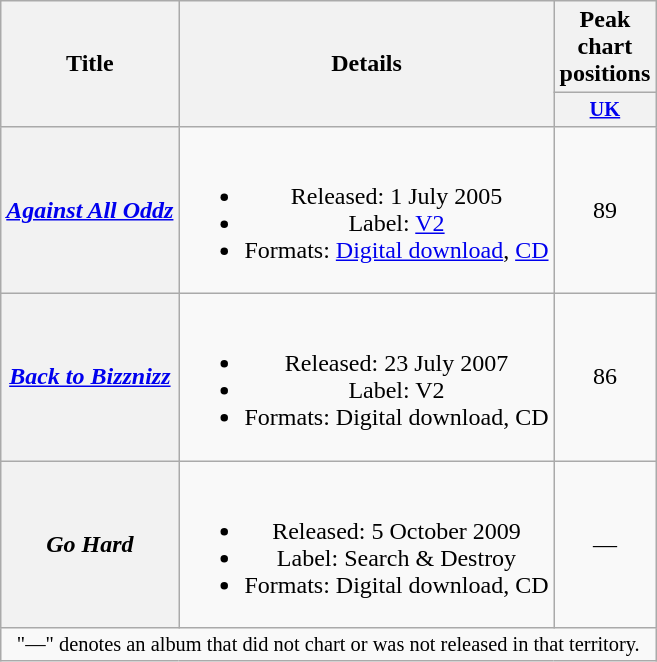<table class="wikitable plainrowheaders" style="text-align:center;">
<tr>
<th scope="col" rowspan="2">Title</th>
<th scope="col" rowspan="2">Details</th>
<th scope="col">Peak chart positions</th>
</tr>
<tr>
<th scope="col" style="width:3em; font-size:85%"><a href='#'>UK</a><br></th>
</tr>
<tr>
<th scope="row"><em><a href='#'>Against All Oddz</a></em></th>
<td><br><ul><li>Released: 1 July 2005</li><li>Label: <a href='#'>V2</a></li><li>Formats: <a href='#'>Digital download</a>, <a href='#'>CD</a></li></ul></td>
<td>89</td>
</tr>
<tr>
<th scope="row"><em><a href='#'>Back to Bizznizz</a></em></th>
<td><br><ul><li>Released: 23 July 2007</li><li>Label: V2</li><li>Formats: Digital download, CD</li></ul></td>
<td>86</td>
</tr>
<tr>
<th scope="row"><em>Go Hard</em></th>
<td><br><ul><li>Released: 5 October 2009</li><li>Label: Search & Destroy</li><li>Formats: Digital download, CD</li></ul></td>
<td>—</td>
</tr>
<tr>
<td colspan="15" style="font-size:85%">"—" denotes an album that did not chart or was not released in that territory.</td>
</tr>
</table>
